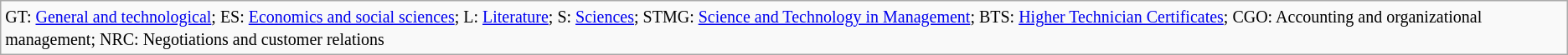<table class="wikitable centre">
<tr>
<td><small>GT: <a href='#'>General and technological</a>; ES: <a href='#'>Economics and social sciences</a>; L: <a href='#'>Literature</a>; S: <a href='#'>Sciences</a>; STMG: <a href='#'>Science and Technology in Management</a>; BTS: <a href='#'>Higher Technician Certificates</a>; CGO: Accounting and organizational management; NRC: Negotiations and customer relations</small></td>
</tr>
</table>
